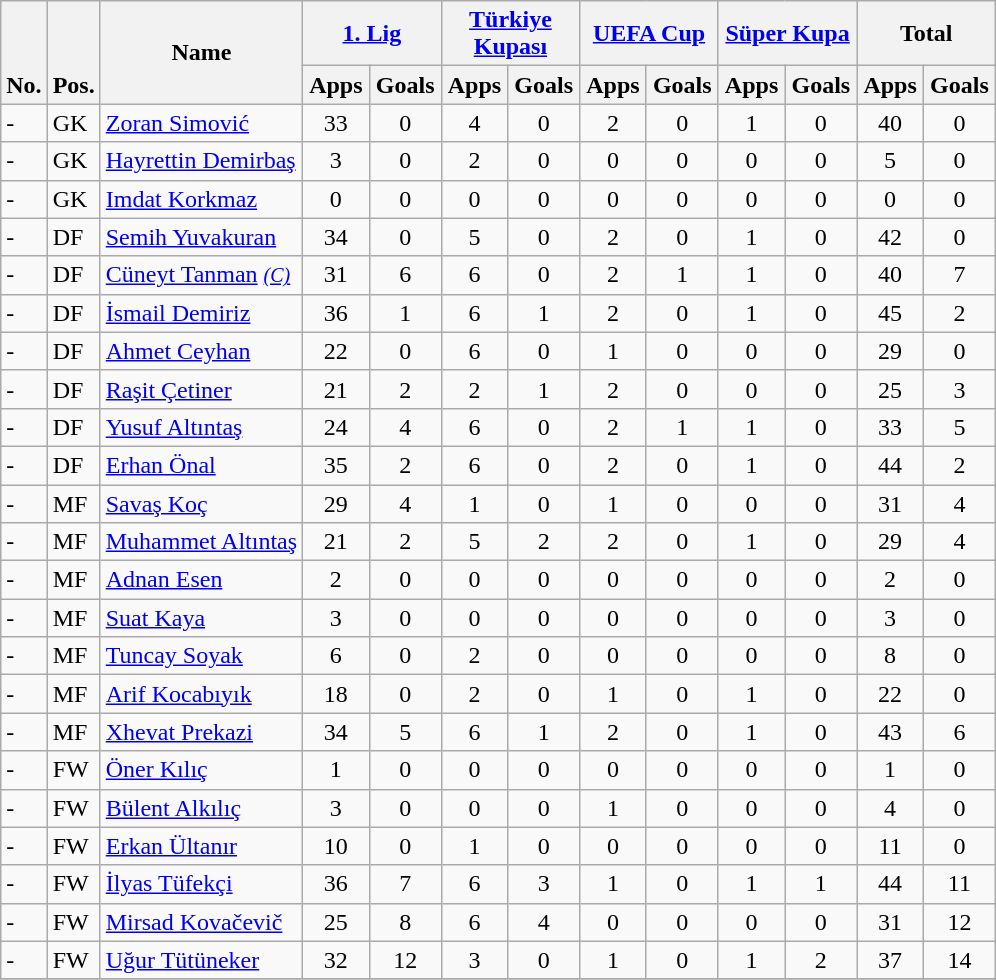<table class="wikitable" style="text-align:center">
<tr>
<th rowspan="2" valign="bottom">No.</th>
<th rowspan="2" valign="bottom">Pos.</th>
<th rowspan="2">Name</th>
<th colspan="2" width="85"><a href='#'>1. Lig</a></th>
<th colspan="2" width="85"><a href='#'>Türkiye Kupası</a></th>
<th colspan="2" width="85"><a href='#'>UEFA Cup</a></th>
<th colspan="2" width="85"><a href='#'>Süper Kupa</a></th>
<th colspan="2" width="85">Total</th>
</tr>
<tr>
<th>Apps</th>
<th>Goals</th>
<th>Apps</th>
<th>Goals</th>
<th>Apps</th>
<th>Goals</th>
<th>Apps</th>
<th>Goals</th>
<th>Apps</th>
<th>Goals</th>
</tr>
<tr>
<td align="left">-</td>
<td align="left">GK</td>
<td align="left"> <a href='#'>Zoran Simović</a></td>
<td>33</td>
<td>0</td>
<td>4</td>
<td>0</td>
<td>2</td>
<td>0</td>
<td>1</td>
<td>0</td>
<td>40</td>
<td>0</td>
</tr>
<tr>
<td align="left">-</td>
<td align="left">GK</td>
<td align="left"> <a href='#'>Hayrettin Demirbaş</a></td>
<td>3</td>
<td>0</td>
<td>2</td>
<td>0</td>
<td>0</td>
<td>0</td>
<td>0</td>
<td>0</td>
<td>5</td>
<td>0</td>
</tr>
<tr>
<td align="left">-</td>
<td align="left">GK</td>
<td align="left"> <a href='#'>Imdat Korkmaz</a></td>
<td>0</td>
<td>0</td>
<td>0</td>
<td>0</td>
<td>0</td>
<td>0</td>
<td>0</td>
<td>0</td>
<td>0</td>
<td>0</td>
</tr>
<tr>
<td align="left">-</td>
<td align="left">DF</td>
<td align="left"> <a href='#'>Semih Yuvakuran</a></td>
<td>34</td>
<td>0</td>
<td>5</td>
<td>0</td>
<td>2</td>
<td>0</td>
<td>1</td>
<td>0</td>
<td>42</td>
<td>0</td>
</tr>
<tr>
<td align="left">-</td>
<td align="left">DF</td>
<td align="left"> <a href='#'>Cüneyt Tanman</a> <small><em><a href='#'>(C)</a></em></small></td>
<td>31</td>
<td>6</td>
<td>6</td>
<td>0</td>
<td>2</td>
<td>1</td>
<td>1</td>
<td>0</td>
<td>40</td>
<td>7</td>
</tr>
<tr>
<td align="left">-</td>
<td align="left">DF</td>
<td align="left"> <a href='#'>İsmail Demiriz</a></td>
<td>36</td>
<td>1</td>
<td>6</td>
<td>1</td>
<td>2</td>
<td>0</td>
<td>1</td>
<td>0</td>
<td>45</td>
<td>2</td>
</tr>
<tr>
<td align="left">-</td>
<td align="left">DF</td>
<td align="left"> <a href='#'>Ahmet Ceyhan</a></td>
<td>22</td>
<td>0</td>
<td>6</td>
<td>0</td>
<td>1</td>
<td>0</td>
<td>0</td>
<td>0</td>
<td>29</td>
<td>0</td>
</tr>
<tr>
<td align="left">-</td>
<td align="left">DF</td>
<td align="left"> <a href='#'>Raşit Çetiner</a></td>
<td>21</td>
<td>2</td>
<td>2</td>
<td>1</td>
<td>2</td>
<td>0</td>
<td>0</td>
<td>0</td>
<td>25</td>
<td>3</td>
</tr>
<tr>
<td align="left">-</td>
<td align="left">DF</td>
<td align="left"> <a href='#'>Yusuf Altıntaş</a></td>
<td>24</td>
<td>4</td>
<td>6</td>
<td>0</td>
<td>2</td>
<td>1</td>
<td>1</td>
<td>0</td>
<td>33</td>
<td>5</td>
</tr>
<tr>
<td align="left">-</td>
<td align="left">DF</td>
<td align="left"> <a href='#'>Erhan Önal</a></td>
<td>35</td>
<td>2</td>
<td>6</td>
<td>0</td>
<td>2</td>
<td>0</td>
<td>1</td>
<td>0</td>
<td>44</td>
<td>2</td>
</tr>
<tr>
<td align="left">-</td>
<td align="left">MF</td>
<td align="left"> <a href='#'>Savaş Koç</a></td>
<td>29</td>
<td>4</td>
<td>1</td>
<td>0</td>
<td>1</td>
<td>0</td>
<td>0</td>
<td>0</td>
<td>31</td>
<td>4</td>
</tr>
<tr>
<td align="left">-</td>
<td align="left">MF</td>
<td align="left"> <a href='#'>Muhammet Altıntaş</a></td>
<td>21</td>
<td>2</td>
<td>5</td>
<td>2</td>
<td>2</td>
<td>0</td>
<td>1</td>
<td>0</td>
<td>29</td>
<td>4</td>
</tr>
<tr>
<td align="left">-</td>
<td align="left">MF</td>
<td align="left"> <a href='#'>Adnan Esen</a></td>
<td>2</td>
<td>0</td>
<td>0</td>
<td>0</td>
<td>0</td>
<td>0</td>
<td>0</td>
<td>0</td>
<td>2</td>
<td>0</td>
</tr>
<tr>
<td align="left">-</td>
<td align="left">MF</td>
<td align="left"> <a href='#'>Suat Kaya</a></td>
<td>3</td>
<td>0</td>
<td>0</td>
<td>0</td>
<td>0</td>
<td>0</td>
<td>0</td>
<td>0</td>
<td>3</td>
<td>0</td>
</tr>
<tr>
<td align="left">-</td>
<td align="left">MF</td>
<td align="left"> <a href='#'>Tuncay Soyak</a></td>
<td>6</td>
<td>0</td>
<td>2</td>
<td>0</td>
<td>0</td>
<td>0</td>
<td>0</td>
<td>0</td>
<td>8</td>
<td>0</td>
</tr>
<tr>
<td align="left">-</td>
<td align="left">MF</td>
<td align="left"> <a href='#'>Arif Kocabıyık</a></td>
<td>18</td>
<td>0</td>
<td>2</td>
<td>0</td>
<td>1</td>
<td>0</td>
<td>1</td>
<td>0</td>
<td>22</td>
<td>0</td>
</tr>
<tr>
<td align="left">-</td>
<td align="left">MF</td>
<td align="left"> <a href='#'>Xhevat Prekazi</a></td>
<td>34</td>
<td>5</td>
<td>6</td>
<td>1</td>
<td>2</td>
<td>0</td>
<td>1</td>
<td>0</td>
<td>43</td>
<td>6</td>
</tr>
<tr>
<td align="left">-</td>
<td align="left">FW</td>
<td align="left"> <a href='#'>Öner Kılıç</a></td>
<td>1</td>
<td>0</td>
<td>0</td>
<td>0</td>
<td>0</td>
<td>0</td>
<td>0</td>
<td>0</td>
<td>1</td>
<td>0</td>
</tr>
<tr>
<td align="left">-</td>
<td align="left">FW</td>
<td align="left"> <a href='#'>Bülent Alkılıç</a></td>
<td>3</td>
<td>0</td>
<td>0</td>
<td>0</td>
<td>1</td>
<td>0</td>
<td>0</td>
<td>0</td>
<td>4</td>
<td>0</td>
</tr>
<tr>
<td align="left">-</td>
<td align="left">FW</td>
<td align="left"> <a href='#'>Erkan Ültanır</a></td>
<td>10</td>
<td>0</td>
<td>1</td>
<td>0</td>
<td>0</td>
<td>0</td>
<td>0</td>
<td>0</td>
<td>11</td>
<td>0</td>
</tr>
<tr>
<td align="left">-</td>
<td align="left">FW</td>
<td align="left"> <a href='#'>İlyas Tüfekçi</a></td>
<td>36</td>
<td>7</td>
<td>6</td>
<td>3</td>
<td>1</td>
<td>0</td>
<td>1</td>
<td>1</td>
<td>44</td>
<td>11</td>
</tr>
<tr>
<td align="left">-</td>
<td align="left">FW</td>
<td align="left"> <a href='#'>Mirsad Kovačevič</a></td>
<td>25</td>
<td>8</td>
<td>6</td>
<td>4</td>
<td>0</td>
<td>0</td>
<td>0</td>
<td>0</td>
<td>31</td>
<td>12</td>
</tr>
<tr>
<td align="left">-</td>
<td align="left">FW</td>
<td align="left"> <a href='#'>Uğur Tütüneker</a></td>
<td>32</td>
<td>12</td>
<td>3</td>
<td>0</td>
<td>1</td>
<td>0</td>
<td>1</td>
<td>2</td>
<td>37</td>
<td>14</td>
</tr>
<tr>
</tr>
</table>
